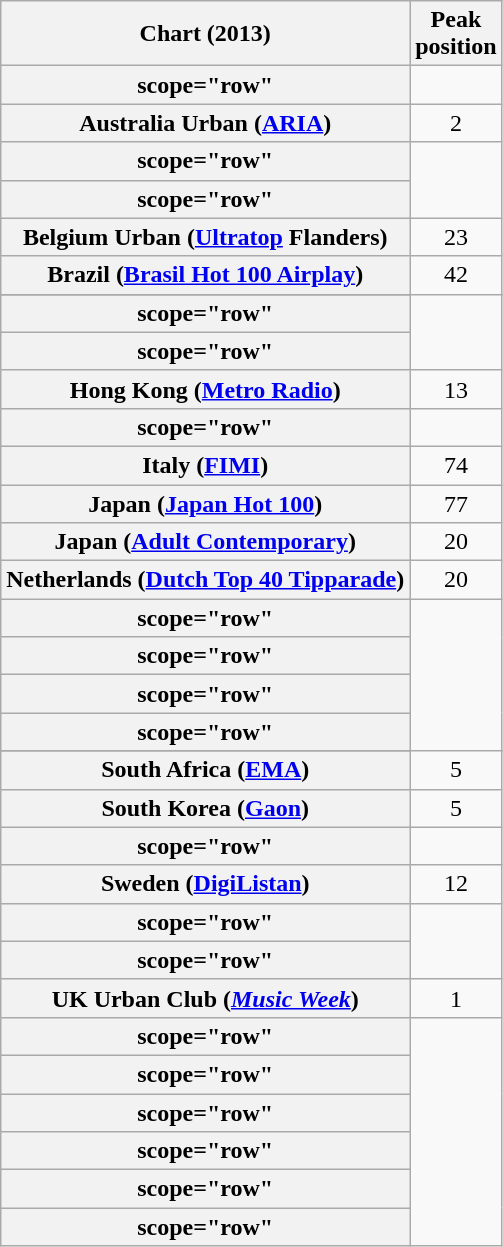<table class="wikitable sortable plainrowheaders" style="text-align:center">
<tr>
<th scope="col">Chart (2013)</th>
<th scope="col">Peak<br>position</th>
</tr>
<tr>
<th>scope="row"</th>
</tr>
<tr>
<th scope="row">Australia Urban (<a href='#'>ARIA</a>)</th>
<td>2</td>
</tr>
<tr>
<th>scope="row"</th>
</tr>
<tr>
<th>scope="row"</th>
</tr>
<tr>
<th scope="row">Belgium Urban (<a href='#'>Ultratop</a> Flanders)</th>
<td>23</td>
</tr>
<tr>
<th scope="row">Brazil (<a href='#'>Brasil Hot 100 Airplay</a>)</th>
<td>42</td>
</tr>
<tr>
</tr>
<tr>
</tr>
<tr>
</tr>
<tr>
<th>scope="row"</th>
</tr>
<tr>
<th>scope="row"</th>
</tr>
<tr>
<th scope="row">Hong Kong (<a href='#'>Metro Radio</a>)</th>
<td style="text-align:center;">13</td>
</tr>
<tr>
<th>scope="row"</th>
</tr>
<tr>
<th scope="row">Italy (<a href='#'>FIMI</a>)</th>
<td>74</td>
</tr>
<tr>
<th scope="row">Japan (<a href='#'>Japan Hot 100</a>)</th>
<td>77</td>
</tr>
<tr>
<th scope="row">Japan (<a href='#'>Adult Contemporary</a>)</th>
<td>20</td>
</tr>
<tr>
<th scope="row">Netherlands (<a href='#'>Dutch Top 40 Tipparade</a>)</th>
<td>20</td>
</tr>
<tr>
<th>scope="row"</th>
</tr>
<tr>
<th>scope="row"</th>
</tr>
<tr>
<th>scope="row"</th>
</tr>
<tr>
<th>scope="row"</th>
</tr>
<tr>
</tr>
<tr>
<th scope="row">South Africa (<a href='#'>EMA</a>)</th>
<td>5</td>
</tr>
<tr>
<th scope="row">South Korea (<a href='#'>Gaon</a>)</th>
<td>5</td>
</tr>
<tr>
<th>scope="row"</th>
</tr>
<tr>
<th scope="row">Sweden (<a href='#'>DigiListan</a>)</th>
<td align="center">12</td>
</tr>
<tr>
<th>scope="row" </th>
</tr>
<tr>
<th>scope="row" </th>
</tr>
<tr>
<th scope="row">UK Urban Club (<em><a href='#'>Music Week</a></em>)</th>
<td>1</td>
</tr>
<tr>
<th>scope="row" </th>
</tr>
<tr>
<th>scope="row" </th>
</tr>
<tr>
<th>scope="row" </th>
</tr>
<tr>
<th>scope="row" </th>
</tr>
<tr>
<th>scope="row" </th>
</tr>
<tr>
<th>scope="row" </th>
</tr>
</table>
